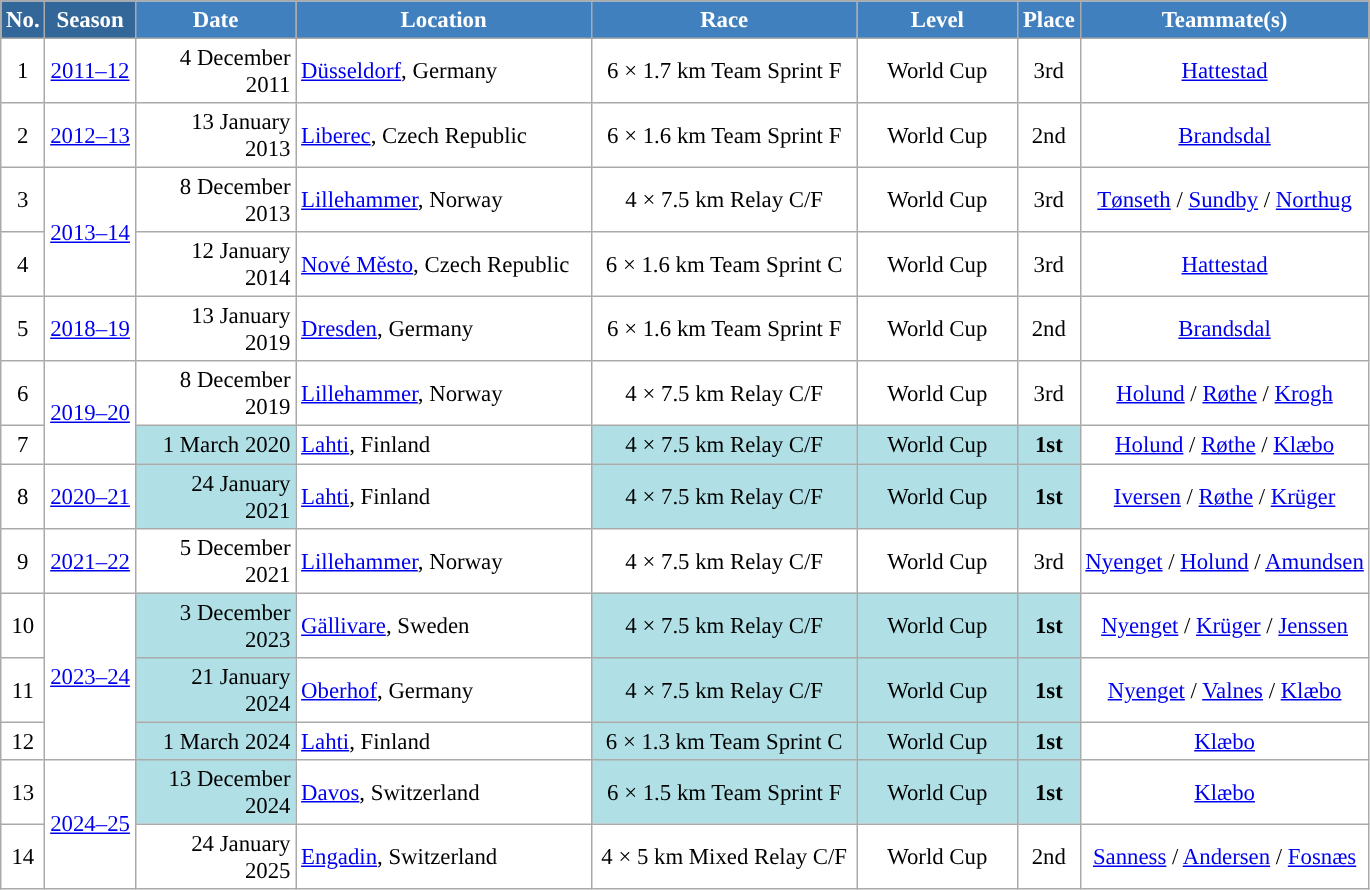<table class="wikitable sortable" style="font-size:95%; text-align:center; border:grey solid 1px; border-collapse:collapse; background:#ffffff;">
<tr style="background:#efefef;">
<th style="background-color:#369; color:white;">No.</th>
<th style="background-color:#369; color:white;">Season</th>
<th style="background-color:#4180be; color:white; width:100px;">Date</th>
<th style="background-color:#4180be; color:white; width:190px;">Location</th>
<th style="background-color:#4180be; color:white; width:170px;">Race</th>
<th style="background-color:#4180be; color:white; width:100px;">Level</th>
<th style="background-color:#4180be; color:white;">Place</th>
<th style="background-color:#4180be; color:white;">Teammate(s)</th>
</tr>
<tr>
<td align=center>1</td>
<td align=center><a href='#'>2011–12</a></td>
<td align=right>4 December 2011</td>
<td align=left> <a href='#'>Düsseldorf</a>, Germany</td>
<td>6 × 1.7 km Team Sprint F</td>
<td>World Cup</td>
<td>3rd</td>
<td><a href='#'>Hattestad</a></td>
</tr>
<tr>
<td align=center>2</td>
<td align=center><a href='#'>2012–13</a></td>
<td align=right>13 January 2013</td>
<td align=left> <a href='#'>Liberec</a>, Czech Republic</td>
<td>6 × 1.6 km Team Sprint F</td>
<td>World Cup</td>
<td>2nd</td>
<td><a href='#'>Brandsdal</a></td>
</tr>
<tr>
<td align=center>3</td>
<td rowspan=2 align=center><a href='#'>2013–14</a></td>
<td align=right>8 December 2013</td>
<td align=left> <a href='#'>Lillehammer</a>, Norway</td>
<td>4 × 7.5 km Relay C/F</td>
<td>World Cup</td>
<td>3rd</td>
<td><a href='#'>Tønseth</a> / <a href='#'>Sundby</a> / <a href='#'>Northug</a></td>
</tr>
<tr>
<td align=center>4</td>
<td align=right>12 January 2014</td>
<td align=left> <a href='#'>Nové Město</a>, Czech Republic</td>
<td>6 × 1.6 km Team Sprint C</td>
<td>World Cup</td>
<td>3rd</td>
<td><a href='#'>Hattestad</a></td>
</tr>
<tr>
<td align=center>5</td>
<td align=center><a href='#'>2018–19</a></td>
<td align=right>13 January 2019</td>
<td align=left> <a href='#'>Dresden</a>, Germany</td>
<td>6 × 1.6 km Team Sprint F</td>
<td>World Cup</td>
<td>2nd</td>
<td><a href='#'>Brandsdal</a></td>
</tr>
<tr>
<td align=center>6</td>
<td rowspan=2 align=center><a href='#'>2019–20</a></td>
<td align=right>8 December 2019</td>
<td align=left> <a href='#'>Lillehammer</a>, Norway</td>
<td>4 × 7.5 km Relay C/F</td>
<td>World Cup</td>
<td>3rd</td>
<td><a href='#'>Holund</a> / <a href='#'>Røthe</a> / <a href='#'>Krogh</a></td>
</tr>
<tr>
<td align=center>7</td>
<td bgcolor="#BOEOE6" align=right>1 March 2020</td>
<td align=left> <a href='#'>Lahti</a>, Finland</td>
<td bgcolor="#BOEOE6">4 × 7.5 km Relay C/F</td>
<td bgcolor="#BOEOE6">World Cup</td>
<td bgcolor="#BOEOE6"><strong>1st</strong></td>
<td><a href='#'>Holund</a> / <a href='#'>Røthe</a> / <a href='#'>Klæbo</a></td>
</tr>
<tr>
<td align=center>8</td>
<td align=center><a href='#'>2020–21</a></td>
<td bgcolor="#BOEOE6" align=right>24 January 2021</td>
<td align=left> <a href='#'>Lahti</a>, Finland</td>
<td bgcolor="#BOEOE6">4 × 7.5 km Relay C/F</td>
<td bgcolor="#BOEOE6">World Cup</td>
<td bgcolor="#BOEOE6"><strong>1st</strong></td>
<td><a href='#'>Iversen</a> / <a href='#'>Røthe</a> / <a href='#'>Krüger</a></td>
</tr>
<tr>
<td align=center>9</td>
<td align=center><a href='#'>2021–22</a></td>
<td align=right>5 December 2021</td>
<td align=left> <a href='#'>Lillehammer</a>, Norway</td>
<td>4 × 7.5 km Relay C/F</td>
<td>World Cup</td>
<td>3rd</td>
<td><a href='#'>Nyenget</a> / <a href='#'>Holund</a> / <a href='#'>Amundsen</a></td>
</tr>
<tr>
<td align=center>10</td>
<td rowspan=3 align=center><a href='#'>2023–24</a></td>
<td bgcolor="#BOEOE6" align=right>3 December 2023</td>
<td align=left> <a href='#'>Gällivare</a>, Sweden</td>
<td bgcolor="#BOEOE6">4 × 7.5 km Relay C/F</td>
<td bgcolor="#BOEOE6">World Cup</td>
<td bgcolor="#BOEOE6"><strong>1st</strong></td>
<td><a href='#'>Nyenget</a> / <a href='#'>Krüger</a> / <a href='#'>Jenssen</a></td>
</tr>
<tr>
<td align=center>11</td>
<td bgcolor="#BOEOE6" align=right>21 January 2024</td>
<td align=left> <a href='#'>Oberhof</a>, Germany</td>
<td bgcolor="#BOEOE6">4 × 7.5 km Relay C/F</td>
<td bgcolor="#BOEOE6">World Cup</td>
<td bgcolor="#BOEOE6"><strong>1st</strong></td>
<td><a href='#'>Nyenget</a> / <a href='#'>Valnes</a> / <a href='#'>Klæbo</a></td>
</tr>
<tr>
<td align=center>12</td>
<td bgcolor="#BOEOE6" align=right>1 March 2024</td>
<td align=left> <a href='#'>Lahti</a>, Finland</td>
<td bgcolor="#BOEOE6">6 × 1.3 km Team Sprint C</td>
<td bgcolor="#BOEOE6">World Cup</td>
<td bgcolor="#BOEOE6"><strong>1st</strong></td>
<td><a href='#'>Klæbo</a></td>
</tr>
<tr>
<td align=center>13</td>
<td rowspan=2 align=center><a href='#'>2024–25</a></td>
<td bgcolor="#BOEOE6" align=right>13 December 2024</td>
<td align=left> <a href='#'>Davos</a>, Switzerland</td>
<td bgcolor="#BOEOE6">6 × 1.5 km Team Sprint F</td>
<td bgcolor="#BOEOE6">World Cup</td>
<td bgcolor="#BOEOE6"><strong>1st</strong></td>
<td><a href='#'>Klæbo</a></td>
</tr>
<tr>
<td align=center>14</td>
<td align=right>24 January 2025</td>
<td align=left> <a href='#'>Engadin</a>, Switzerland</td>
<td>4 × 5 km Mixed Relay C/F</td>
<td>World Cup</td>
<td>2nd</td>
<td><a href='#'>Sanness</a> / <a href='#'>Andersen</a> / <a href='#'>Fosnæs</a></td>
</tr>
</table>
